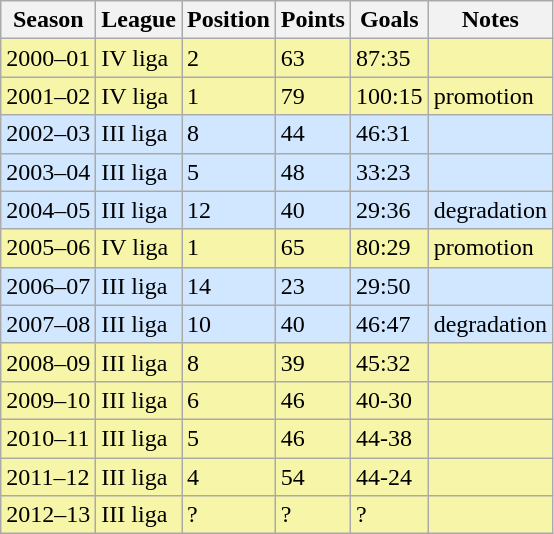<table class="wikitable">
<tr>
<th>Season</th>
<th>League</th>
<th>Position</th>
<th>Points</th>
<th>Goals</th>
<th>Notes</th>
</tr>
<tr bgcolor=#F7F6A8>
<td>2000–01</td>
<td>IV liga</td>
<td>2</td>
<td>63</td>
<td>87:35</td>
<td></td>
</tr>
<tr bgcolor=#F7F6A8>
<td>2001–02</td>
<td>IV liga</td>
<td>1</td>
<td>79</td>
<td>100:15</td>
<td>promotion</td>
</tr>
<tr bgcolor=#D0E7FF>
<td>2002–03</td>
<td>III liga</td>
<td>8</td>
<td>44</td>
<td>46:31</td>
<td></td>
</tr>
<tr bgcolor=#D0E7FF>
<td>2003–04</td>
<td>III liga</td>
<td>5</td>
<td>48</td>
<td>33:23</td>
<td></td>
</tr>
<tr bgcolor=#D0E7FF>
<td>2004–05</td>
<td>III liga</td>
<td>12</td>
<td>40</td>
<td>29:36</td>
<td>degradation</td>
</tr>
<tr bgcolor=#F7F6A8>
<td>2005–06</td>
<td>IV liga</td>
<td>1</td>
<td>65</td>
<td>80:29</td>
<td>promotion</td>
</tr>
<tr bgcolor=#D0E7FF>
<td>2006–07</td>
<td>III liga</td>
<td>14</td>
<td>23</td>
<td>29:50</td>
<td></td>
</tr>
<tr bgcolor=#D0E7FF>
<td>2007–08</td>
<td>III liga</td>
<td>10</td>
<td>40</td>
<td>46:47</td>
<td>degradation</td>
</tr>
<tr bgcolor=#F7F6A8>
<td>2008–09</td>
<td>III liga</td>
<td>8</td>
<td>39</td>
<td>45:32</td>
<td></td>
</tr>
<tr bgcolor=#F7F6A8>
<td>2009–10</td>
<td>III liga</td>
<td>6</td>
<td>46</td>
<td>40-30</td>
<td></td>
</tr>
<tr bgcolor=#F7F6A8>
<td>2010–11</td>
<td>III liga</td>
<td>5</td>
<td>46</td>
<td>44-38</td>
<td></td>
</tr>
<tr bgcolor=#F7F6A8>
<td>2011–12</td>
<td>III liga</td>
<td>4</td>
<td>54</td>
<td>44-24</td>
<td></td>
</tr>
<tr bgcolor=#F7F6A8>
<td>2012–13</td>
<td>III liga</td>
<td>?</td>
<td>?</td>
<td>?</td>
<td></td>
</tr>
</table>
